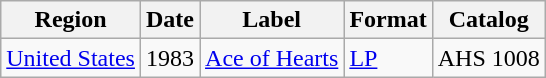<table class="wikitable">
<tr>
<th>Region</th>
<th>Date</th>
<th>Label</th>
<th>Format</th>
<th>Catalog</th>
</tr>
<tr>
<td><a href='#'>United States</a></td>
<td>1983</td>
<td><a href='#'>Ace of Hearts</a></td>
<td><a href='#'>LP</a></td>
<td>AHS 1008</td>
</tr>
</table>
